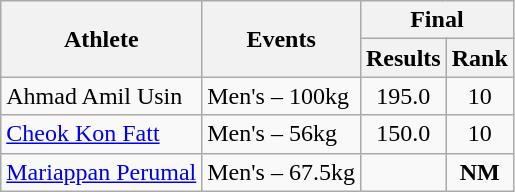<table class="wikitable">
<tr>
<th rowspan="2">Athlete</th>
<th rowspan="2">Events</th>
<th colspan="2">Final</th>
</tr>
<tr>
<th>Results</th>
<th>Rank</th>
</tr>
<tr>
<td>Ahmad Amil Usin</td>
<td>Men's – 100kg</td>
<td align="center">195.0</td>
<td align="center">10</td>
</tr>
<tr>
<td><a href='#'>Cheok Kon Fatt</a></td>
<td>Men's – 56kg</td>
<td align="center">150.0</td>
<td align="center">10</td>
</tr>
<tr>
<td><a href='#'>Mariappan Perumal</a></td>
<td>Men's – 67.5kg</td>
<td></td>
<td align="center"><strong>NM</strong></td>
</tr>
</table>
